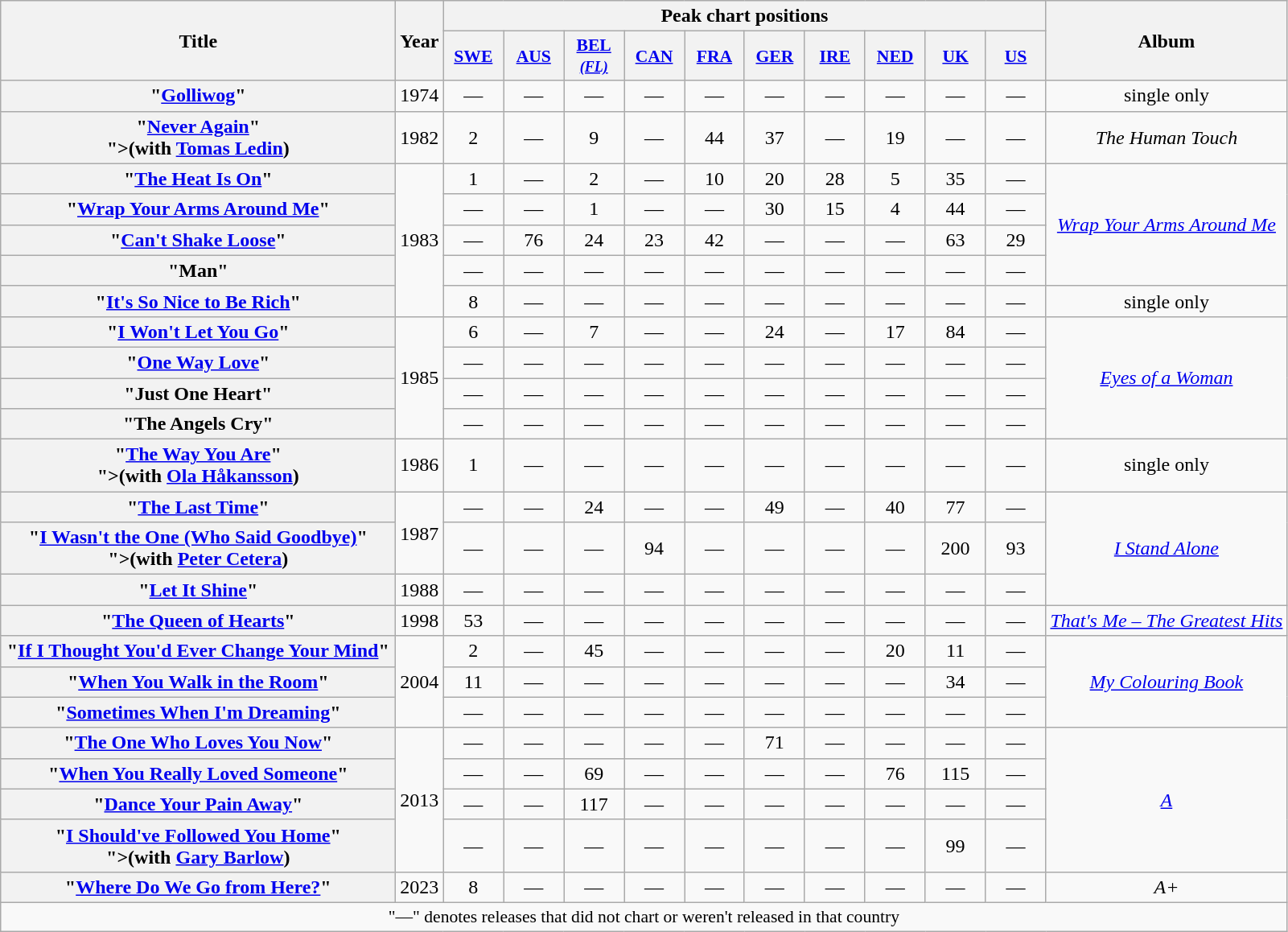<table class="wikitable plainrowheaders sortable" style="text-align:center;" border="1">
<tr>
<th scope="col" rowspan="2" style="width:20em;">Title</th>
<th scope="col" rowspan="2">Year</th>
<th scope="col" colspan="10">Peak chart positions</th>
<th scope="col" rowspan="2">Album</th>
</tr>
<tr>
<th scope="col" style="width:3em;font-size:90%;"><a href='#'>SWE</a><br></th>
<th scope="col" style="width:3em;font-size:90%;"><a href='#'>AUS</a><br></th>
<th scope="col" style="width:3em;font-size:90%;"><a href='#'>BEL <small><em>(FL)</em></small></a><br></th>
<th scope="col" style="width:3em;font-size:90%;"><a href='#'>CAN</a><br></th>
<th scope="col" style="width:3em;font-size:90%;"><a href='#'>FRA</a><br></th>
<th scope="col" style="width:3em;font-size:90%;"><a href='#'>GER</a><br></th>
<th scope="col" style="width:3em;font-size:90%;"><a href='#'>IRE</a><br></th>
<th scope="col" style="width:3em;font-size:90%;"><a href='#'>NED</a><br></th>
<th scope="col" style="width:3em;font-size:90%;"><a href='#'>UK</a><br></th>
<th scope="col" style="width:3em;font-size:90%;"><a href='#'>US</a><br></th>
</tr>
<tr>
<th scope="row">"<a href='#'>Golliwog</a>"</th>
<td>1974</td>
<td>—</td>
<td>—</td>
<td>—</td>
<td>—</td>
<td>—</td>
<td>—</td>
<td>—</td>
<td>—</td>
<td>—</td>
<td>—</td>
<td>single only</td>
</tr>
<tr>
<th scope="row">"<a href='#'>Never Again</a>"<br><span>">(with <a href='#'>Tomas Ledin</a>)</span></th>
<td>1982</td>
<td>2</td>
<td>—</td>
<td>9</td>
<td>—</td>
<td>44</td>
<td>37</td>
<td>—</td>
<td>19</td>
<td>—</td>
<td>—</td>
<td><em>The Human Touch</em><br></td>
</tr>
<tr>
<th scope="row">"<a href='#'>The Heat Is On</a>"</th>
<td rowspan="5">1983</td>
<td>1</td>
<td>—</td>
<td>2</td>
<td>—</td>
<td>10</td>
<td>20</td>
<td>28</td>
<td>5</td>
<td>35</td>
<td>—</td>
<td rowspan="4"><em><a href='#'>Wrap Your Arms Around Me</a></em></td>
</tr>
<tr>
<th scope="row">"<a href='#'>Wrap Your Arms Around Me</a>"</th>
<td>—</td>
<td>—</td>
<td>1</td>
<td>—</td>
<td>—</td>
<td>30</td>
<td>15</td>
<td>4</td>
<td>44</td>
<td>—</td>
</tr>
<tr>
<th scope="row">"<a href='#'>Can't Shake Loose</a>"</th>
<td>—</td>
<td>76</td>
<td>24</td>
<td>23</td>
<td>42</td>
<td>—</td>
<td>—</td>
<td>—</td>
<td>63</td>
<td>29</td>
</tr>
<tr>
<th scope="row">"Man" </th>
<td>—</td>
<td>—</td>
<td>—</td>
<td>—</td>
<td>—</td>
<td>—</td>
<td>—</td>
<td>—</td>
<td>—</td>
<td>—</td>
</tr>
<tr>
<th scope="row">"<a href='#'>It's So Nice to Be Rich</a>"</th>
<td>8</td>
<td>—</td>
<td>—</td>
<td>—</td>
<td>—</td>
<td>—</td>
<td>—</td>
<td>—</td>
<td>—</td>
<td>—</td>
<td>single only</td>
</tr>
<tr>
<th scope="row">"<a href='#'>I Won't Let You Go</a>"</th>
<td rowspan="4">1985</td>
<td>6</td>
<td>—</td>
<td>7</td>
<td>—</td>
<td>—</td>
<td>24</td>
<td>—</td>
<td>17</td>
<td>84</td>
<td>—</td>
<td rowspan="4"><em><a href='#'>Eyes of a Woman</a></em></td>
</tr>
<tr>
<th scope="row">"<a href='#'>One Way Love</a>"</th>
<td>—</td>
<td>—</td>
<td>—</td>
<td>—</td>
<td>—</td>
<td>—</td>
<td>—</td>
<td>—</td>
<td>—</td>
<td>—</td>
</tr>
<tr>
<th scope="row">"Just One Heart" </th>
<td>—</td>
<td>—</td>
<td>—</td>
<td>—</td>
<td>—</td>
<td>—</td>
<td>—</td>
<td>—</td>
<td>—</td>
<td>—</td>
</tr>
<tr>
<th scope="row">"The Angels Cry" </th>
<td>—</td>
<td>—</td>
<td>—</td>
<td>—</td>
<td>—</td>
<td>—</td>
<td>—</td>
<td>—</td>
<td>—</td>
<td>—</td>
</tr>
<tr>
<th scope="row">"<a href='#'>The Way You Are</a>"<br><span>">(with <a href='#'>Ola Håkansson</a>)</span></th>
<td>1986</td>
<td>1</td>
<td>—</td>
<td>—</td>
<td>—</td>
<td>—</td>
<td>—</td>
<td>—</td>
<td>—</td>
<td>—</td>
<td>—</td>
<td>single only</td>
</tr>
<tr>
<th scope="row">"<a href='#'>The Last Time</a>"</th>
<td rowspan="2">1987</td>
<td>—</td>
<td>—</td>
<td>24</td>
<td>—</td>
<td>—</td>
<td>49</td>
<td>—</td>
<td>40</td>
<td>77</td>
<td>—</td>
<td rowspan="3"><em><a href='#'>I Stand Alone</a></em></td>
</tr>
<tr>
<th scope="row">"<a href='#'>I Wasn't the One (Who Said Goodbye)</a>"<br><span>">(with <a href='#'>Peter Cetera</a>)</span></th>
<td>—</td>
<td>—</td>
<td>—</td>
<td>94</td>
<td>—</td>
<td>—</td>
<td>—</td>
<td>—</td>
<td>200</td>
<td>93</td>
</tr>
<tr>
<th scope="row">"<a href='#'>Let It Shine</a>"</th>
<td rowspan="1">1988</td>
<td>—</td>
<td>—</td>
<td>—</td>
<td>—</td>
<td>—</td>
<td>—</td>
<td>—</td>
<td>—</td>
<td>—</td>
<td>—</td>
</tr>
<tr>
<th scope="row">"<a href='#'>The Queen of Hearts</a>" </th>
<td>1998</td>
<td>53</td>
<td>—</td>
<td>—</td>
<td>—</td>
<td>—</td>
<td>—</td>
<td>—</td>
<td>—</td>
<td>—</td>
<td>—</td>
<td><em><a href='#'>That's Me – The Greatest Hits</a></em></td>
</tr>
<tr>
<th scope="row">"<a href='#'>If I Thought You'd Ever Change Your Mind</a>"</th>
<td rowspan="3">2004</td>
<td>2</td>
<td>—</td>
<td>45</td>
<td>—</td>
<td>—</td>
<td>—</td>
<td>—</td>
<td>20</td>
<td>11</td>
<td>—</td>
<td rowspan="3"><em><a href='#'>My Colouring Book</a></em></td>
</tr>
<tr>
<th scope="row">"<a href='#'>When You Walk in the Room</a>"</th>
<td>11</td>
<td>—</td>
<td>—</td>
<td>—</td>
<td>—</td>
<td>—</td>
<td>—</td>
<td>—</td>
<td>34</td>
<td>—</td>
</tr>
<tr>
<th scope="row">"<a href='#'>Sometimes When I'm Dreaming</a>"</th>
<td>—</td>
<td>—</td>
<td>—</td>
<td>—</td>
<td>—</td>
<td>—</td>
<td>—</td>
<td>—</td>
<td>—</td>
<td>—</td>
</tr>
<tr>
<th scope="row">"<a href='#'>The One Who Loves You Now</a>" </th>
<td rowspan="4">2013</td>
<td>—</td>
<td>—</td>
<td>—</td>
<td>—</td>
<td>—</td>
<td>71</td>
<td>—</td>
<td>—</td>
<td>—</td>
<td>—</td>
<td rowspan="4"><em><a href='#'>A</a></em></td>
</tr>
<tr>
<th scope="row">"<a href='#'>When You Really Loved Someone</a>"</th>
<td>—</td>
<td>—</td>
<td>69</td>
<td>—</td>
<td>—</td>
<td>—</td>
<td>—</td>
<td>76</td>
<td>115</td>
<td>—</td>
</tr>
<tr>
<th scope="row">"<a href='#'>Dance Your Pain Away</a>"</th>
<td>—</td>
<td>—</td>
<td>117</td>
<td>—</td>
<td>—</td>
<td>—</td>
<td>—</td>
<td>—</td>
<td>—</td>
<td>—</td>
</tr>
<tr>
<th scope="row">"<a href='#'>I Should've Followed You Home</a>"<br><span>">(with <a href='#'>Gary Barlow</a>)</span></th>
<td>—</td>
<td>—</td>
<td>—</td>
<td>—</td>
<td>—</td>
<td>—</td>
<td>—</td>
<td>—</td>
<td>99</td>
<td>—</td>
</tr>
<tr>
<th scope="row">"<a href='#'>Where Do We Go from Here?</a>"</th>
<td>2023</td>
<td>8</td>
<td>—</td>
<td>—</td>
<td>—</td>
<td>—</td>
<td>—</td>
<td>—</td>
<td>—</td>
<td>—</td>
<td>—</td>
<td><em>A+</em></td>
</tr>
<tr>
<td colspan="22" style="font-size:90%">"—" denotes releases that did not chart or weren't released in that country</td>
</tr>
</table>
